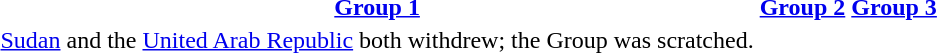<table>
<tr valign=top>
<th align="center"><a href='#'>Group 1</a></th>
<th align="center"><a href='#'>Group 2</a></th>
<th align="center"><a href='#'>Group 3</a></th>
</tr>
<tr valign=top>
<td align="left"><a href='#'>Sudan</a> and the <a href='#'>United Arab Republic</a> both withdrew; the Group was scratched.</td>
<td align="left"></td>
<td align="left"></td>
</tr>
</table>
